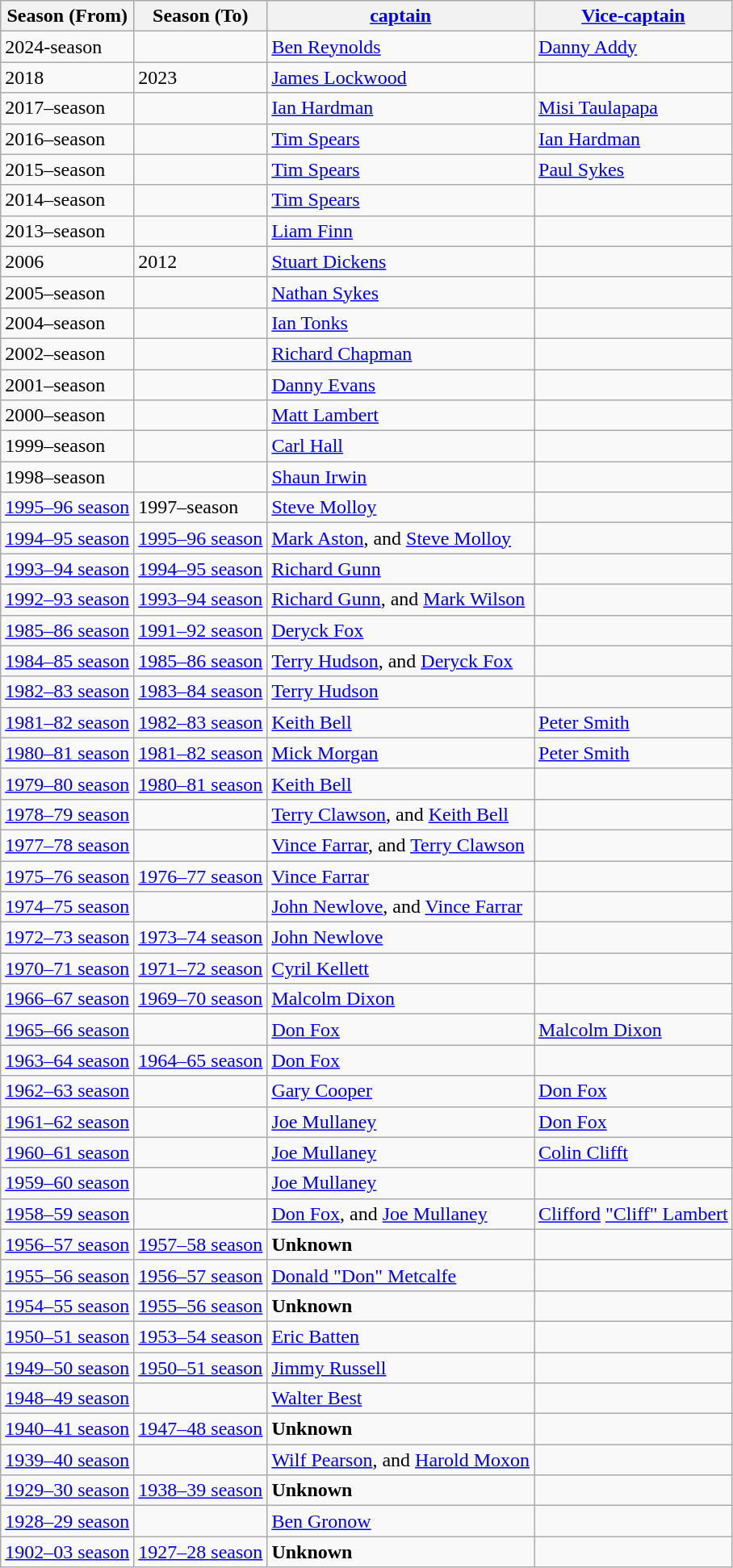<table class="wikitable sortable">
<tr>
<th>Season (From)</th>
<th>Season (To)</th>
<th><a href='#'>captain</a></th>
<th><a href='#'>Vice-captain</a></th>
</tr>
<tr>
<td>2024-season</td>
<td></td>
<td><a href='#'>Ben Reynolds</a></td>
<td><a href='#'>Danny Addy</a></td>
</tr>
<tr>
<td>2018</td>
<td>2023</td>
<td><a href='#'>James Lockwood</a></td>
<td></td>
</tr>
<tr>
<td>2017–season</td>
<td></td>
<td><a href='#'>Ian Hardman</a></td>
<td><a href='#'>Misi Taulapapa</a></td>
</tr>
<tr>
<td>2016–season</td>
<td></td>
<td><a href='#'>Tim Spears</a></td>
<td><a href='#'>Ian Hardman</a></td>
</tr>
<tr>
<td>2015–season</td>
<td></td>
<td><a href='#'>Tim Spears</a></td>
<td><a href='#'>Paul Sykes</a></td>
</tr>
<tr>
<td>2014–season</td>
<td></td>
<td><a href='#'>Tim Spears</a></td>
<td></td>
</tr>
<tr>
<td>2013–season</td>
<td></td>
<td><a href='#'>Liam Finn</a></td>
<td></td>
</tr>
<tr>
<td>2006</td>
<td>2012</td>
<td><a href='#'>Stuart Dickens</a></td>
<td></td>
</tr>
<tr>
<td>2005–season</td>
<td></td>
<td><a href='#'>Nathan Sykes</a></td>
<td></td>
</tr>
<tr>
<td>2004–season</td>
<td></td>
<td><a href='#'>Ian Tonks</a></td>
<td></td>
</tr>
<tr>
<td>2002–season</td>
<td></td>
<td><a href='#'>Richard Chapman</a></td>
<td></td>
</tr>
<tr>
<td>2001–season</td>
<td></td>
<td><a href='#'>Danny Evans</a></td>
<td></td>
</tr>
<tr>
<td>2000–season</td>
<td></td>
<td><a href='#'>Matt Lambert</a></td>
<td></td>
</tr>
<tr>
<td>1999–season</td>
<td></td>
<td><a href='#'>Carl Hall</a></td>
<td></td>
</tr>
<tr>
<td>1998–season</td>
<td></td>
<td><a href='#'>Shaun Irwin</a></td>
<td></td>
</tr>
<tr>
<td><a href='#'>1995–96 season</a></td>
<td>1997–season</td>
<td><a href='#'>Steve Molloy</a></td>
<td></td>
</tr>
<tr>
<td><a href='#'>1994–95 season</a></td>
<td><a href='#'>1995–96 season</a></td>
<td><a href='#'>Mark Aston</a>, and <a href='#'>Steve Molloy</a></td>
<td></td>
</tr>
<tr>
<td><a href='#'>1993–94 season</a></td>
<td><a href='#'>1994–95 season</a></td>
<td><a href='#'>Richard Gunn</a></td>
<td></td>
</tr>
<tr>
<td><a href='#'>1992–93 season</a></td>
<td><a href='#'>1993–94 season</a></td>
<td><a href='#'>Richard Gunn</a>, and <a href='#'>Mark Wilson</a></td>
<td></td>
</tr>
<tr>
<td><a href='#'>1985–86 season</a></td>
<td><a href='#'>1991–92 season</a></td>
<td><a href='#'>Deryck Fox</a></td>
<td></td>
</tr>
<tr>
<td><a href='#'>1984–85 season</a></td>
<td><a href='#'>1985–86 season</a></td>
<td><a href='#'>Terry Hudson</a>, and <a href='#'>Deryck Fox</a></td>
<td></td>
</tr>
<tr>
<td><a href='#'>1982–83 season</a></td>
<td><a href='#'>1983–84 season</a></td>
<td><a href='#'>Terry Hudson</a></td>
<td></td>
</tr>
<tr>
<td><a href='#'>1981–82 season</a></td>
<td><a href='#'>1982–83 season</a></td>
<td><a href='#'>Keith Bell</a></td>
<td><a href='#'>Peter Smith</a></td>
</tr>
<tr>
<td><a href='#'>1980–81 season</a></td>
<td><a href='#'>1981–82 season</a></td>
<td><a href='#'>Mick Morgan</a></td>
<td><a href='#'>Peter Smith</a></td>
</tr>
<tr>
<td><a href='#'>1979–80 season</a></td>
<td><a href='#'>1980–81 season</a></td>
<td><a href='#'>Keith Bell</a></td>
<td></td>
</tr>
<tr>
<td><a href='#'>1978–79 season</a></td>
<td></td>
<td><a href='#'>Terry Clawson</a>, and <a href='#'>Keith Bell</a></td>
<td></td>
</tr>
<tr>
<td><a href='#'>1977–78 season</a></td>
<td></td>
<td><a href='#'>Vince Farrar</a>, and <a href='#'>Terry Clawson</a></td>
<td></td>
</tr>
<tr>
<td><a href='#'>1975–76 season</a></td>
<td><a href='#'>1976–77 season</a></td>
<td><a href='#'>Vince Farrar</a></td>
<td></td>
</tr>
<tr>
<td><a href='#'>1974–75 season</a></td>
<td></td>
<td><a href='#'>John Newlove</a>, and <a href='#'>Vince Farrar</a></td>
<td></td>
</tr>
<tr>
<td><a href='#'>1972–73 season</a></td>
<td><a href='#'>1973–74 season</a></td>
<td><a href='#'>John Newlove</a></td>
<td></td>
</tr>
<tr>
<td><a href='#'>1970–71 season</a></td>
<td><a href='#'>1971–72 season</a></td>
<td><a href='#'>Cyril Kellett</a></td>
<td></td>
</tr>
<tr>
<td><a href='#'>1966–67 season</a></td>
<td><a href='#'>1969–70 season</a></td>
<td><a href='#'>Malcolm Dixon</a></td>
<td></td>
</tr>
<tr>
<td><a href='#'>1965–66 season</a></td>
<td></td>
<td><a href='#'>Don Fox</a></td>
<td><a href='#'>Malcolm Dixon</a></td>
</tr>
<tr>
<td><a href='#'>1963–64 season</a></td>
<td><a href='#'>1964–65 season</a></td>
<td><a href='#'>Don Fox</a></td>
<td></td>
</tr>
<tr>
<td><a href='#'>1962–63 season</a></td>
<td></td>
<td><a href='#'>Gary Cooper</a></td>
<td><a href='#'>Don Fox</a></td>
</tr>
<tr>
<td><a href='#'>1961–62 season</a></td>
<td></td>
<td><a href='#'>Joe Mullaney</a></td>
<td><a href='#'>Don Fox</a></td>
</tr>
<tr>
<td><a href='#'>1960–61 season</a></td>
<td></td>
<td><a href='#'>Joe Mullaney</a></td>
<td><a href='#'>Colin Clifft</a></td>
</tr>
<tr>
<td><a href='#'>1959–60 season</a></td>
<td></td>
<td><a href='#'>Joe Mullaney</a></td>
<td></td>
</tr>
<tr>
<td><a href='#'>1958–59 season</a></td>
<td></td>
<td><a href='#'>Don Fox</a>, and <a href='#'>Joe Mullaney</a></td>
<td><a href='#'>Clifford</a> <a href='#'>"Cliff" Lambert</a></td>
</tr>
<tr>
<td><a href='#'>1956–57 season</a></td>
<td><a href='#'>1957–58 season</a></td>
<td><strong>Unknown</strong></td>
<td></td>
</tr>
<tr>
<td><a href='#'>1955–56 season</a></td>
<td><a href='#'>1956–57 season</a></td>
<td><a href='#'>Donald "Don" Metcalfe</a></td>
<td></td>
</tr>
<tr>
<td><a href='#'>1954–55 season</a></td>
<td><a href='#'>1955–56 season</a></td>
<td><strong>Unknown</strong></td>
<td></td>
</tr>
<tr>
<td><a href='#'>1950–51 season</a></td>
<td><a href='#'>1953–54 season</a></td>
<td><a href='#'>Eric Batten</a></td>
<td></td>
</tr>
<tr>
<td><a href='#'>1949–50 season</a></td>
<td><a href='#'>1950–51 season</a></td>
<td><a href='#'>Jimmy Russell</a></td>
<td></td>
</tr>
<tr>
<td><a href='#'>1948–49 season</a></td>
<td></td>
<td><a href='#'>Walter Best</a></td>
<td></td>
</tr>
<tr>
<td><a href='#'>1940–41 season</a></td>
<td><a href='#'>1947–48 season</a></td>
<td><strong>Unknown</strong></td>
<td></td>
</tr>
<tr>
<td><a href='#'>1939–40 season</a></td>
<td></td>
<td><a href='#'>Wilf Pearson</a>, and <a href='#'>Harold Moxon</a></td>
<td></td>
</tr>
<tr>
<td><a href='#'>1929–30 season</a></td>
<td><a href='#'>1938–39 season</a></td>
<td><strong>Unknown</strong></td>
<td></td>
</tr>
<tr>
<td><a href='#'>1928–29 season</a></td>
<td></td>
<td><a href='#'>Ben Gronow</a></td>
<td></td>
</tr>
<tr>
<td><a href='#'>1902–03 season</a></td>
<td><a href='#'>1927–28 season</a></td>
<td><strong>Unknown</strong></td>
<td></td>
</tr>
</table>
